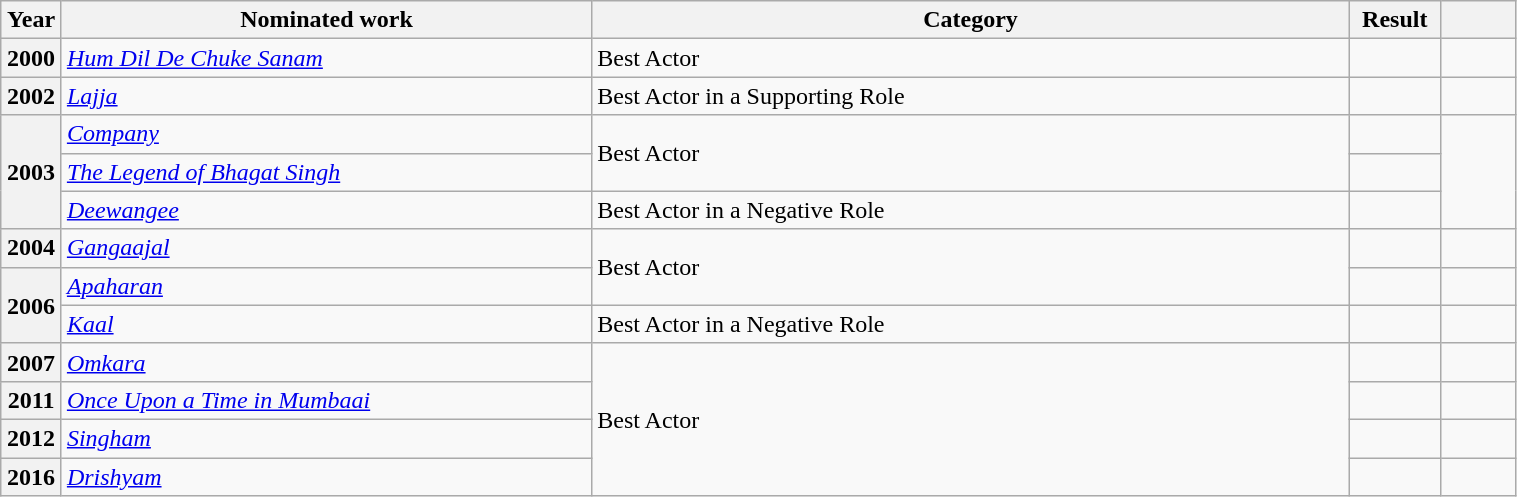<table class="wikitable plainrowheaders" style="width:80%;">
<tr>
<th scope="col" style="width:4%;">Year</th>
<th scope="col" style="width:35%;">Nominated work</th>
<th scope="col" style="width:50%;">Category</th>
<th scope="col" style="width:6%;">Result</th>
<th scope="col" style="width:6%;"></th>
</tr>
<tr>
<th scope="row">2000</th>
<td><em><a href='#'>Hum Dil De Chuke Sanam</a></em></td>
<td>Best Actor</td>
<td></td>
<td style="text-align:center;"></td>
</tr>
<tr>
<th scope="row">2002</th>
<td><em><a href='#'>Lajja</a></em></td>
<td>Best Actor in a Supporting Role</td>
<td></td>
<td style="text-align:center;"></td>
</tr>
<tr>
<th scope="row" rowspan="3">2003</th>
<td><em><a href='#'>Company</a></em></td>
<td rowspan="2">Best Actor</td>
<td></td>
<td style="text-align:center;" rowspan="3"></td>
</tr>
<tr>
<td><em><a href='#'>The Legend of Bhagat Singh</a></em></td>
<td></td>
</tr>
<tr>
<td><em><a href='#'>Deewangee</a></em></td>
<td>Best Actor in a Negative Role</td>
<td></td>
</tr>
<tr>
<th scope="row">2004</th>
<td><em><a href='#'>Gangaajal</a></em></td>
<td rowspan="2">Best Actor</td>
<td></td>
<td style="text-align:center;"></td>
</tr>
<tr>
<th scope="row" rowspan="2">2006</th>
<td><em><a href='#'>Apaharan</a></em></td>
<td></td>
<td style="text-align:center;"></td>
</tr>
<tr>
<td><em><a href='#'>Kaal</a></em></td>
<td>Best Actor in a Negative Role</td>
<td></td>
<td style="text-align:center;"></td>
</tr>
<tr>
<th scope="row">2007</th>
<td><em><a href='#'>Omkara</a></em></td>
<td rowspan="4">Best Actor</td>
<td></td>
<td style="text-align:center;"></td>
</tr>
<tr>
<th scope="row">2011</th>
<td><em><a href='#'>Once Upon a Time in Mumbaai</a></em></td>
<td></td>
<td style="text-align:center;"></td>
</tr>
<tr>
<th scope="row">2012</th>
<td><em><a href='#'>Singham</a></em></td>
<td></td>
<td style="text-align:center;"></td>
</tr>
<tr>
<th scope="row">2016</th>
<td><em><a href='#'>Drishyam</a></em></td>
<td></td>
<td></td>
</tr>
</table>
